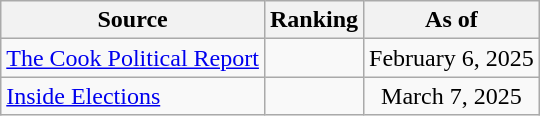<table class="wikitable" style="text-align:center">
<tr>
<th>Source</th>
<th>Ranking</th>
<th>As of</th>
</tr>
<tr>
<td align=left><a href='#'>The Cook Political Report</a></td>
<td></td>
<td>February 6, 2025</td>
</tr>
<tr>
<td align=left><a href='#'>Inside Elections</a></td>
<td></td>
<td>March 7, 2025</td>
</tr>
</table>
